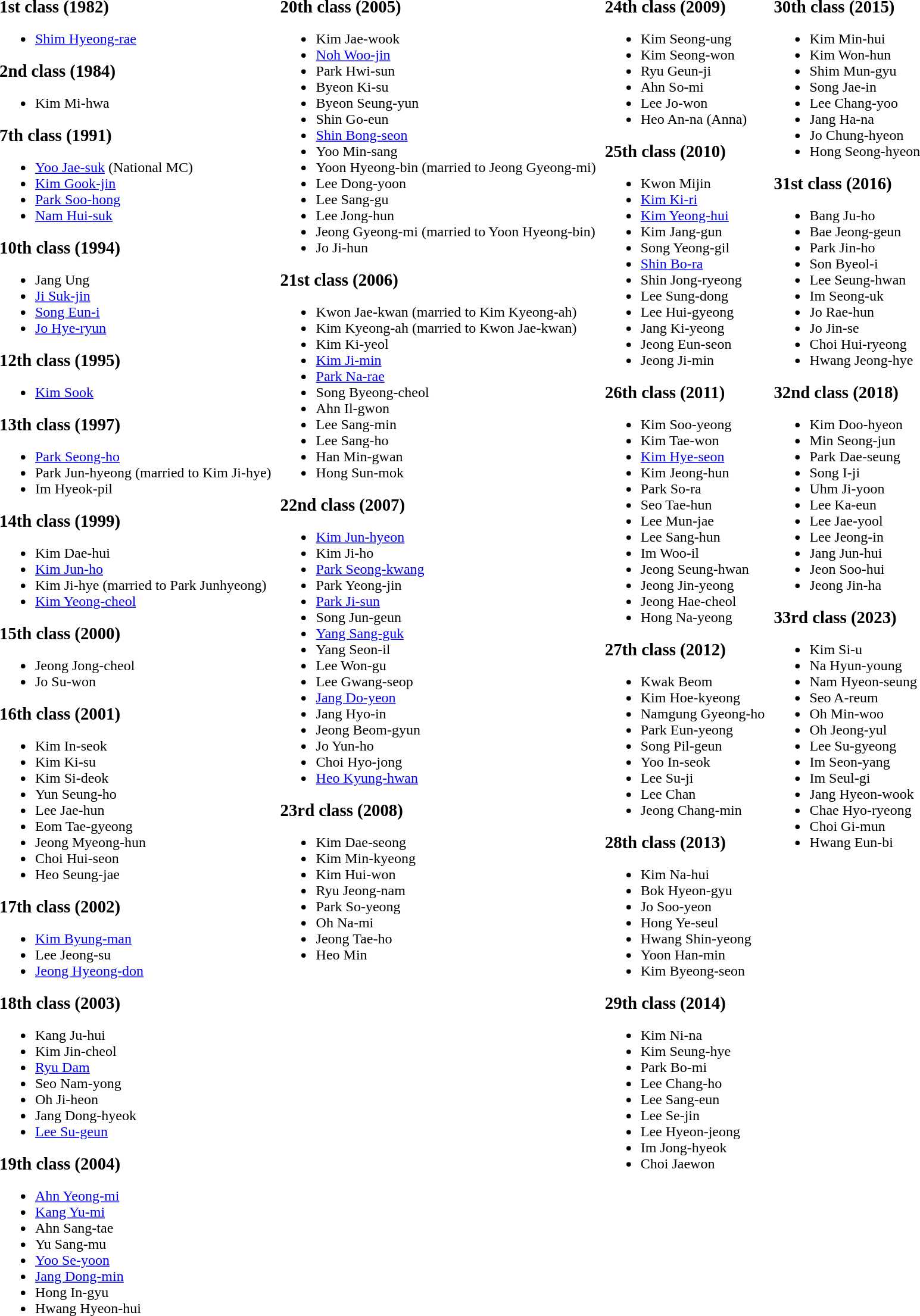<table cellpadding="4">
<tr valign="top">
<td><br><strong><big>1st class (1982)</big></strong><ul><li><a href='#'>Shim Hyeong-rae</a></li></ul><strong><big>2nd class (1984)</big></strong><ul><li>Kim Mi-hwa</li></ul><strong><big>7th class (1991)</big></strong><ul><li><a href='#'>Yoo Jae-suk</a> (National MC)</li><li><a href='#'>Kim Gook-jin</a></li><li><a href='#'>Park Soo-hong</a></li><li><a href='#'>Nam Hui-suk</a></li></ul><strong><big>10th class (1994)</big></strong><ul><li>Jang Ung</li><li><a href='#'>Ji Suk-jin</a></li><li><a href='#'>Song Eun-i</a></li><li><a href='#'>Jo Hye-ryun</a></li></ul><strong><big>12th class (1995)</big></strong><ul><li><a href='#'>Kim Sook</a></li></ul><strong><big>13th class (1997)</big></strong><ul><li><a href='#'>Park Seong-ho</a></li><li>Park Jun-hyeong (married to Kim Ji-hye)</li><li>Im Hyeok-pil</li></ul><strong><big>14th class (1999)</big></strong><ul><li>Kim Dae-hui</li><li><a href='#'>Kim Jun-ho</a></li><li>Kim Ji-hye (married to Park Junhyeong)</li><li><a href='#'>Kim Yeong-cheol</a></li></ul><strong><big>15th class (2000)</big></strong><ul><li>Jeong Jong-cheol</li><li>Jo Su-won</li></ul><strong><big>16th class (2001)</big></strong><ul><li>Kim In-seok</li><li>Kim Ki-su</li><li>Kim Si-deok</li><li>Yun Seung-ho</li><li>Lee Jae-hun</li><li>Eom Tae-gyeong</li><li>Jeong Myeong-hun</li><li>Choi Hui-seon</li><li>Heo Seung-jae</li></ul><strong><big>17th class (2002)</big></strong><ul><li><a href='#'>Kim Byung-man</a></li><li>Lee Jeong-su</li><li><a href='#'>Jeong Hyeong-don</a></li></ul><strong><big>18th class (2003)</big></strong><ul><li>Kang Ju-hui</li><li>Kim Jin-cheol</li><li><a href='#'>Ryu Dam</a></li><li>Seo Nam-yong</li><li>Oh Ji-heon</li><li>Jang Dong-hyeok</li><li><a href='#'>Lee Su-geun</a></li></ul><strong><big>19th class (2004)</big></strong><ul><li><a href='#'>Ahn Yeong-mi</a></li><li><a href='#'>Kang Yu-mi</a></li><li>Ahn Sang-tae</li><li>Yu Sang-mu</li><li><a href='#'>Yoo Se-yoon</a></li><li><a href='#'>Jang Dong-min</a></li><li>Hong In-gyu</li><li>Hwang Hyeon-hui</li></ul></td>
<td><br><strong><big>20th class (2005)</big></strong><ul><li>Kim Jae-wook</li><li><a href='#'>Noh Woo-jin</a></li><li>Park Hwi-sun</li><li>Byeon Ki-su</li><li>Byeon Seung-yun</li><li>Shin Go-eun</li><li><a href='#'>Shin Bong-seon</a></li><li>Yoo Min-sang</li><li>Yoon Hyeong-bin (married to Jeong Gyeong-mi)</li><li>Lee Dong-yoon</li><li>Lee Sang-gu</li><li>Lee Jong-hun</li><li>Jeong Gyeong-mi (married to Yoon Hyeong-bin)</li><li>Jo Ji-hun</li></ul><strong><big>21st class (2006)</big></strong><ul><li>Kwon Jae-kwan (married to Kim Kyeong-ah)</li><li>Kim Kyeong-ah (married to Kwon Jae-kwan)</li><li>Kim Ki-yeol</li><li><a href='#'>Kim Ji-min</a></li><li><a href='#'>Park Na-rae</a></li><li>Song Byeong-cheol</li><li>Ahn Il-gwon</li><li>Lee Sang-min</li><li>Lee Sang-ho</li><li>Han Min-gwan</li><li>Hong Sun-mok</li></ul><strong><big>22nd class (2007)</big></strong><ul><li><a href='#'>Kim Jun-hyeon</a></li><li>Kim Ji-ho</li><li><a href='#'>Park Seong-kwang</a></li><li>Park Yeong-jin</li><li><a href='#'>Park Ji-sun</a></li><li>Song Jun-geun</li><li><a href='#'>Yang Sang-guk</a></li><li>Yang Seon-il</li><li>Lee Won-gu</li><li>Lee Gwang-seop</li><li><a href='#'>Jang Do-yeon</a></li><li>Jang Hyo-in</li><li>Jeong Beom-gyun</li><li>Jo Yun-ho</li><li>Choi Hyo-jong</li><li><a href='#'>Heo Kyung-hwan</a></li></ul><strong><big>23rd class (2008)</big></strong><ul><li>Kim Dae-seong</li><li>Kim Min-kyeong</li><li>Kim Hui-won</li><li>Ryu Jeong-nam</li><li>Park So-yeong</li><li>Oh Na-mi</li><li>Jeong Tae-ho</li><li>Heo Min</li></ul></td>
<td><br><strong><big>24th class (2009)</big></strong><ul><li>Kim Seong-ung</li><li>Kim Seong-won</li><li>Ryu Geun-ji</li><li>Ahn So-mi</li><li>Lee Jo-won</li><li>Heo An-na (Anna)</li></ul><strong><big>25th class (2010)</big></strong><ul><li>Kwon Mijin</li><li><a href='#'>Kim Ki-ri</a></li><li><a href='#'>Kim Yeong-hui</a></li><li>Kim Jang-gun</li><li>Song Yeong-gil</li><li><a href='#'>Shin Bo-ra</a></li><li>Shin Jong-ryeong</li><li>Lee Sung-dong</li><li>Lee Hui-gyeong</li><li>Jang Ki-yeong</li><li>Jeong Eun-seon</li><li>Jeong Ji-min</li></ul><strong><big>26th class (2011)</big></strong><ul><li>Kim Soo-yeong</li><li>Kim Tae-won</li><li><a href='#'>Kim Hye-seon</a></li><li>Kim Jeong-hun</li><li>Park So-ra</li><li>Seo Tae-hun</li><li>Lee Mun-jae</li><li>Lee Sang-hun</li><li>Im Woo-il</li><li>Jeong Seung-hwan</li><li>Jeong Jin-yeong</li><li>Jeong Hae-cheol</li><li>Hong Na-yeong</li></ul><strong><big>27th class (2012)</big></strong><ul><li>Kwak Beom</li><li>Kim Hoe-kyeong</li><li>Namgung Gyeong-ho</li><li>Park Eun-yeong</li><li>Song Pil-geun</li><li>Yoo In-seok</li><li>Lee Su-ji</li><li>Lee Chan</li><li>Jeong Chang-min</li></ul><strong><big>28th class (2013)</big></strong><ul><li>Kim Na-hui</li><li>Bok Hyeon-gyu</li><li>Jo Soo-yeon</li><li>Hong Ye-seul</li><li>Hwang Shin-yeong</li><li>Yoon Han-min</li><li>Kim Byeong-seon</li></ul><strong><big>29th class (2014)</big></strong><ul><li>Kim Ni-na</li><li>Kim Seung-hye</li><li>Park Bo-mi</li><li>Lee Chang-ho</li><li>Lee Sang-eun</li><li>Lee Se-jin</li><li>Lee Hyeon-jeong</li><li>Im Jong-hyeok</li><li>Choi Jaewon</li></ul></td>
<td><br><strong><big>30th class (2015)</big></strong><ul><li>Kim Min-hui</li><li>Kim Won-hun</li><li>Shim Mun-gyu</li><li>Song Jae-in</li><li>Lee Chang-yoo</li><li>Jang Ha-na</li><li>Jo Chung-hyeon</li><li>Hong Seong-hyeon</li></ul><strong><big>31st class (2016)</big></strong><ul><li>Bang Ju-ho</li><li>Bae Jeong-geun</li><li>Park Jin-ho</li><li>Son Byeol-i</li><li>Lee Seung-hwan</li><li>Im Seong-uk</li><li>Jo Rae-hun</li><li>Jo Jin-se</li><li>Choi Hui-ryeong</li><li>Hwang Jeong-hye</li></ul><strong><big>32nd class (2018)</big></strong><ul><li>Kim Doo-hyeon</li><li>Min Seong-jun</li><li>Park Dae-seung</li><li>Song I-ji</li><li>Uhm Ji-yoon</li><li>Lee Ka-eun</li><li>Lee Jae-yool</li><li>Lee Jeong-in</li><li>Jang Jun-hui</li><li>Jeon Soo-hui</li><li>Jeong Jin-ha</li></ul><strong><big>33rd class (2023)</big></strong><ul><li>Kim Si-u</li><li>Na Hyun-young</li><li>Nam Hyeon-seung</li><li>Seo A-reum</li><li>Oh Min-woo</li><li>Oh Jeong-yul</li><li>Lee Su-gyeong</li><li>Im Seon-yang</li><li>Im Seul-gi</li><li>Jang Hyeon-wook</li><li>Chae Hyo-ryeong</li><li>Choi Gi-mun</li><li>Hwang Eun-bi</li></ul></td>
</tr>
</table>
